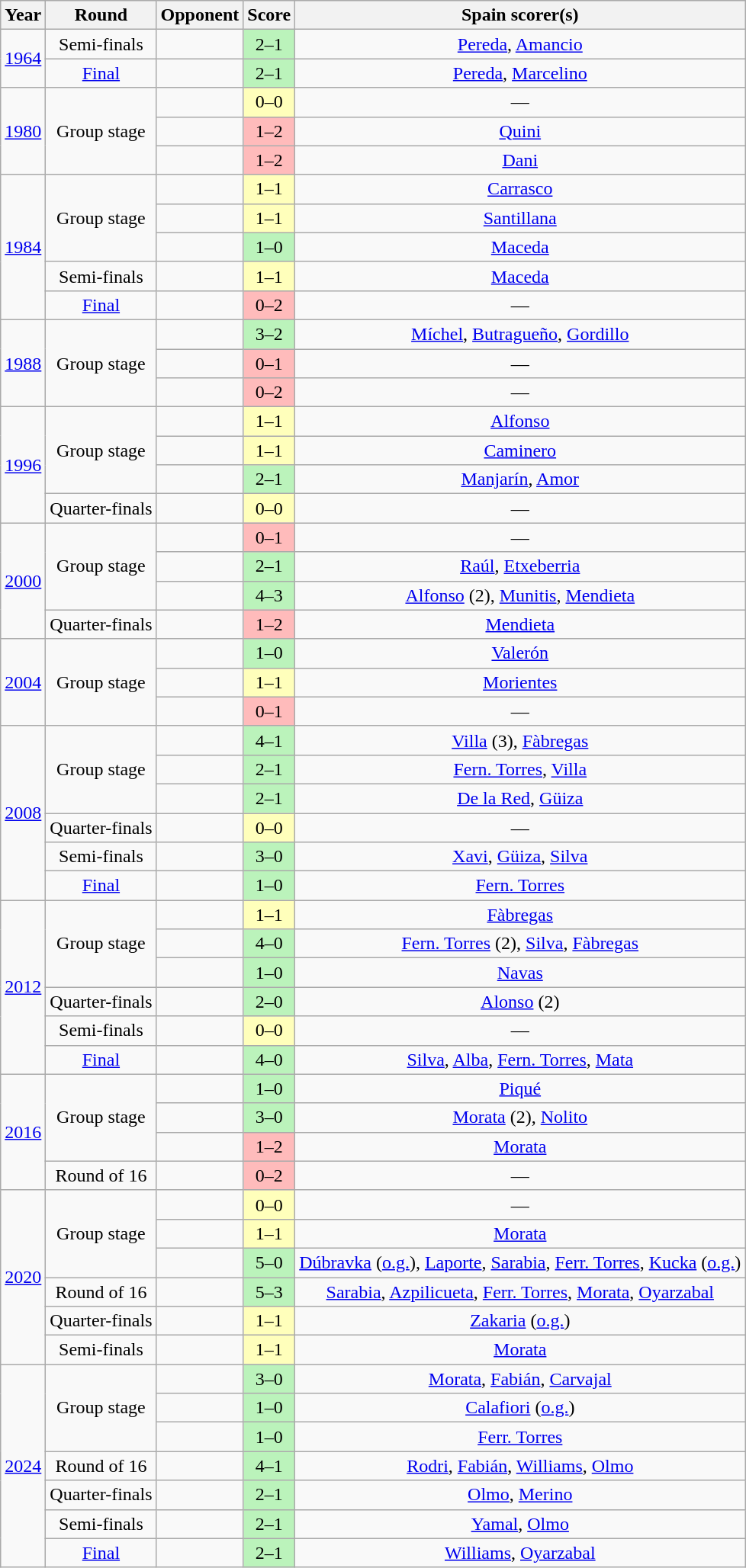<table class="wikitable sortable collapsible collapsed" style="text-align: center; font–size: 90%;">
<tr>
<th>Year</th>
<th>Round</th>
<th>Opponent</th>
<th>Score</th>
<th>Spain scorer(s)</th>
</tr>
<tr>
<td rowspan="2"><a href='#'>1964</a></td>
<td>Semi-finals</td>
<td></td>
<td style="background: #BBF3BB;">2–1 </td>
<td><a href='#'>Pereda</a>, <a href='#'>Amancio</a></td>
</tr>
<tr>
<td><a href='#'>Final</a></td>
<td></td>
<td style="background: #BBF3BB;">2–1</td>
<td><a href='#'>Pereda</a>, <a href='#'>Marcelino</a></td>
</tr>
<tr>
<td rowspan="3"><a href='#'>1980</a></td>
<td rowspan="3">Group stage</td>
<td></td>
<td style="background: #FFFFBB;">0–0</td>
<td>—</td>
</tr>
<tr>
<td></td>
<td align="center" style="background: #FFBBBB;">1–2</td>
<td><a href='#'>Quini</a></td>
</tr>
<tr>
<td></td>
<td align="center" style="background: #FFBBBB;">1–2</td>
<td><a href='#'>Dani</a></td>
</tr>
<tr>
<td rowspan="5"><a href='#'>1984</a></td>
<td rowspan="3">Group stage</td>
<td></td>
<td style="background: #FFFFBB;">1–1</td>
<td><a href='#'>Carrasco</a></td>
</tr>
<tr>
<td></td>
<td style="background: #FFFFBB;">1–1</td>
<td><a href='#'>Santillana</a></td>
</tr>
<tr>
<td></td>
<td align="center" style="background: #BBF3BB;">1–0</td>
<td><a href='#'>Maceda</a></td>
</tr>
<tr>
<td>Semi-finals</td>
<td></td>
<td align="center" style="background: #FFFFBB;">1–1  </td>
<td><a href='#'>Maceda</a></td>
</tr>
<tr>
<td><a href='#'>Final</a></td>
<td></td>
<td style="background: #FFBBBB;">0–2</td>
<td>—</td>
</tr>
<tr>
<td rowspan="3"><a href='#'>1988</a></td>
<td rowspan="3">Group stage</td>
<td></td>
<td align="center" style="background: #BBF3BB;">3–2</td>
<td><a href='#'>Míchel</a>, <a href='#'>Butragueño</a>, <a href='#'>Gordillo</a></td>
</tr>
<tr>
<td></td>
<td style="background: #FFBBBB;">0–1</td>
<td>—</td>
</tr>
<tr>
<td></td>
<td style="background: #FFBBBB;">0–2</td>
<td>—</td>
</tr>
<tr>
<td rowspan="4"><a href='#'>1996</a></td>
<td rowspan="3">Group stage</td>
<td></td>
<td align="center" style="background: #FFFFBB;">1–1</td>
<td><a href='#'>Alfonso</a></td>
</tr>
<tr>
<td></td>
<td style="background: #FFFFBB;">1–1</td>
<td><a href='#'>Caminero</a></td>
</tr>
<tr>
<td></td>
<td style="background: #BBF3BB;">2–1</td>
<td><a href='#'>Manjarín</a>, <a href='#'>Amor</a></td>
</tr>
<tr>
<td>Quarter-finals</td>
<td></td>
<td style="background: #FFFFBB;">0–0  </td>
<td>—</td>
</tr>
<tr>
<td rowspan="4"><a href='#'>2000</a></td>
<td rowspan="3">Group stage</td>
<td></td>
<td align="center" style="background: #FFBBBB;">0–1</td>
<td>—</td>
</tr>
<tr>
<td></td>
<td style="background: #BBF3BB;">2–1</td>
<td><a href='#'>Raúl</a>, <a href='#'>Etxeberria</a></td>
</tr>
<tr>
<td></td>
<td style="background: #BBF3BB;">4–3</td>
<td><a href='#'>Alfonso</a> (2), <a href='#'>Munitis</a>, <a href='#'>Mendieta</a></td>
</tr>
<tr>
<td>Quarter-finals</td>
<td></td>
<td style="background: #FFBBBB;">1–2</td>
<td><a href='#'>Mendieta</a></td>
</tr>
<tr>
<td rowspan="3"><a href='#'>2004</a></td>
<td rowspan="3">Group stage</td>
<td></td>
<td style="background: #BBF3BB;">1–0</td>
<td><a href='#'>Valerón</a></td>
</tr>
<tr>
<td></td>
<td style="background: #FFFFBB;">1–1</td>
<td><a href='#'>Morientes</a></td>
</tr>
<tr>
<td></td>
<td align="center" style="background: #FFBBBB;">0–1</td>
<td>—</td>
</tr>
<tr>
<td rowspan="6"><a href='#'>2008</a></td>
<td rowspan="3">Group stage</td>
<td></td>
<td style="background: #BBF3BB;">4–1</td>
<td><a href='#'>Villa</a> (3), <a href='#'>Fàbregas</a></td>
</tr>
<tr>
<td></td>
<td style="background: #BBF3BB;">2–1</td>
<td><a href='#'>Fern. Torres</a>, <a href='#'>Villa</a></td>
</tr>
<tr>
<td></td>
<td style="background: #BBF3BB;">2–1</td>
<td><a href='#'>De la Red</a>, <a href='#'>Güiza</a></td>
</tr>
<tr>
<td>Quarter-finals</td>
<td></td>
<td style="background: #FFFFBB;">0–0  </td>
<td>—</td>
</tr>
<tr>
<td>Semi-finals</td>
<td></td>
<td style="background: #BBF3BB;">3–0</td>
<td><a href='#'>Xavi</a>, <a href='#'>Güiza</a>, <a href='#'>Silva</a></td>
</tr>
<tr>
<td><a href='#'>Final</a></td>
<td></td>
<td style="background: #BBF3BB;">1–0</td>
<td><a href='#'>Fern. Torres</a></td>
</tr>
<tr>
<td rowspan="6"><a href='#'>2012</a></td>
<td rowspan="3">Group stage</td>
<td></td>
<td style="background: #FFFFBB;">1–1</td>
<td><a href='#'>Fàbregas</a></td>
</tr>
<tr>
<td></td>
<td style="background: #BBF3BB;">4–0</td>
<td><a href='#'>Fern. Torres</a> (2), <a href='#'>Silva</a>, <a href='#'>Fàbregas</a></td>
</tr>
<tr>
<td></td>
<td style="background: #BBF3BB;">1–0</td>
<td><a href='#'>Navas</a></td>
</tr>
<tr>
<td>Quarter-finals</td>
<td></td>
<td style="background: #BBF3BB;">2–0</td>
<td><a href='#'>Alonso</a> (2)</td>
</tr>
<tr>
<td>Semi-finals</td>
<td></td>
<td style="background: #FFFFBB;">0–0  </td>
<td>—</td>
</tr>
<tr>
<td><a href='#'>Final</a></td>
<td></td>
<td style="background: #BBF3BB;">4–0</td>
<td><a href='#'>Silva</a>, <a href='#'>Alba</a>, <a href='#'>Fern. Torres</a>, <a href='#'>Mata</a></td>
</tr>
<tr>
<td rowspan="4"><a href='#'>2016</a></td>
<td rowspan="3">Group stage</td>
<td></td>
<td style="background: #BBF3BB;">1–0</td>
<td><a href='#'>Piqué</a></td>
</tr>
<tr>
<td></td>
<td align="center" style="background: #BBF3BB;">3–0</td>
<td><a href='#'>Morata</a> (2), <a href='#'>Nolito</a></td>
</tr>
<tr>
<td></td>
<td style="background: #FFBBBB;">1–2</td>
<td><a href='#'>Morata</a></td>
</tr>
<tr>
<td>Round of 16</td>
<td></td>
<td style="background: #FFBBBB;">0–2</td>
<td>—</td>
</tr>
<tr>
<td rowspan="6"><a href='#'>2020</a></td>
<td rowspan="3">Group stage</td>
<td></td>
<td style="background: #FFFFBB;">0–0</td>
<td>—</td>
</tr>
<tr>
<td></td>
<td style="background: #FFFFBB;">1–1</td>
<td><a href='#'>Morata</a></td>
</tr>
<tr>
<td></td>
<td align="center" style="background: #BBF3BB;">5–0</td>
<td><a href='#'>Dúbravka</a> (<a href='#'>o.g.</a>), <a href='#'>Laporte</a>, <a href='#'>Sarabia</a>, <a href='#'>Ferr. Torres</a>, <a href='#'>Kucka</a> (<a href='#'>o.g.</a>)</td>
</tr>
<tr>
<td>Round of 16</td>
<td></td>
<td align="center" style="background: #BBF3BB;">5–3 </td>
<td><a href='#'>Sarabia</a>, <a href='#'>Azpilicueta</a>, <a href='#'>Ferr. Torres</a>, <a href='#'>Morata</a>, <a href='#'>Oyarzabal</a></td>
</tr>
<tr>
<td>Quarter-finals</td>
<td></td>
<td align="center" style="background: #FFFFBB;">1–1  </td>
<td><a href='#'>Zakaria</a> (<a href='#'>o.g.</a>)</td>
</tr>
<tr>
<td>Semi-finals</td>
<td></td>
<td align="center" style="background: #FFFFBB;">1–1  </td>
<td><a href='#'>Morata</a></td>
</tr>
<tr>
<td rowspan="7"><a href='#'>2024</a></td>
<td rowspan="3">Group stage</td>
<td></td>
<td style="background: #BBF3BB;">3–0</td>
<td><a href='#'>Morata</a>, <a href='#'>Fabián</a>, <a href='#'>Carvajal</a></td>
</tr>
<tr>
<td></td>
<td style="background: #BBF3BB;">1–0</td>
<td><a href='#'>Calafiori</a> (<a href='#'>o.g.</a>)</td>
</tr>
<tr>
<td></td>
<td style="background: #BBF3BB;">1–0</td>
<td><a href='#'>Ferr. Torres</a></td>
</tr>
<tr>
<td>Round of 16</td>
<td></td>
<td style="background: #BBF3BB;">4–1</td>
<td><a href='#'>Rodri</a>, <a href='#'>Fabián</a>, <a href='#'>Williams</a>, <a href='#'>Olmo</a></td>
</tr>
<tr>
<td>Quarter-finals</td>
<td></td>
<td style="background: #BBF3BB;">2–1 </td>
<td><a href='#'>Olmo</a>, <a href='#'>Merino</a></td>
</tr>
<tr>
<td>Semi-finals</td>
<td></td>
<td style="background: #BBF3BB;">2–1</td>
<td><a href='#'>Yamal</a>, <a href='#'>Olmo</a></td>
</tr>
<tr>
<td><a href='#'>Final</a></td>
<td></td>
<td style="background: #BBF3BB;">2–1</td>
<td><a href='#'>Williams</a>, <a href='#'>Oyarzabal</a></td>
</tr>
</table>
